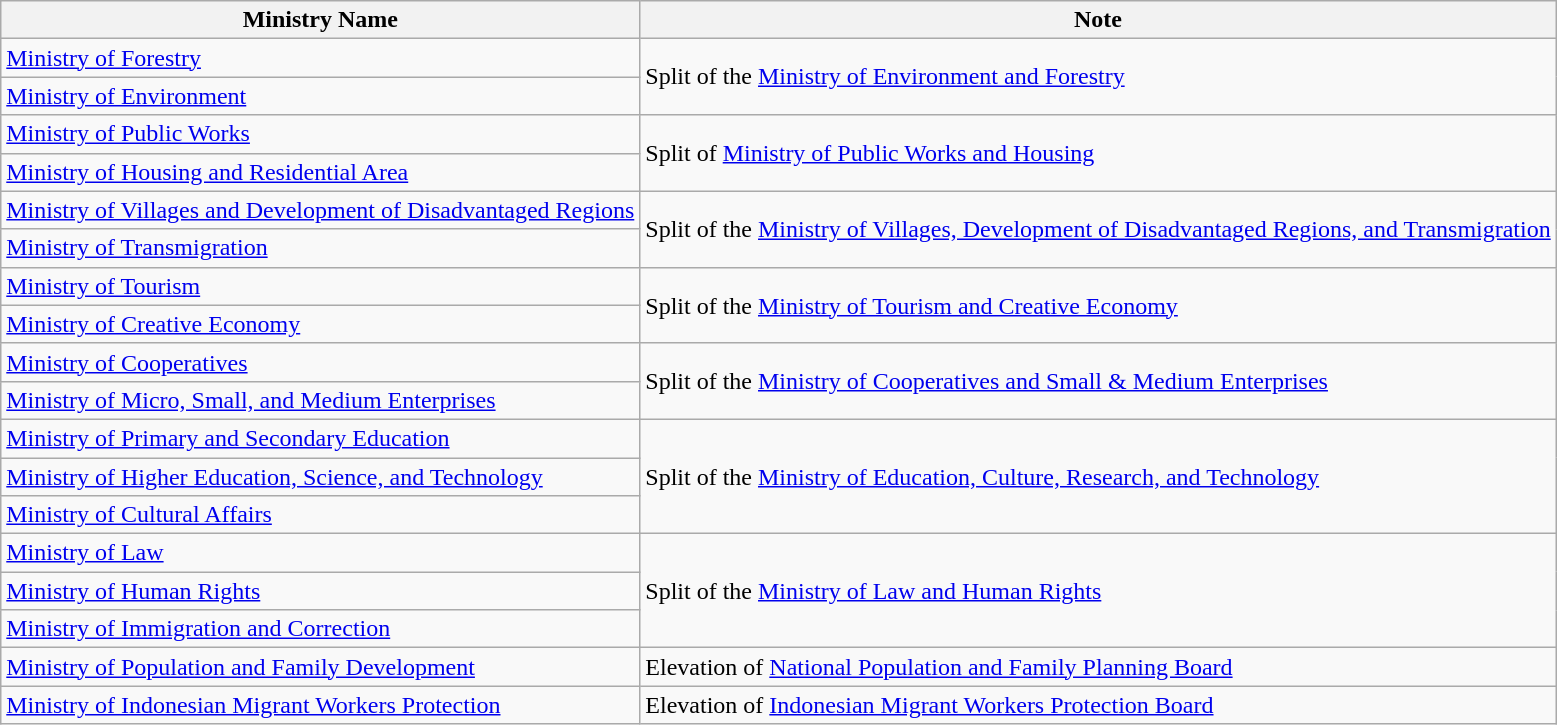<table class="wikitable">
<tr>
<th>Ministry Name</th>
<th>Note</th>
</tr>
<tr>
<td><a href='#'>Ministry of Forestry</a></td>
<td rowspan="2">Split of the <a href='#'>Ministry of Environment and Forestry</a></td>
</tr>
<tr>
<td><a href='#'>Ministry of Environment</a></td>
</tr>
<tr>
<td><a href='#'>Ministry of Public Works</a></td>
<td rowspan="2">Split of <a href='#'>Ministry of Public Works and Housing</a></td>
</tr>
<tr>
<td><a href='#'>Ministry of Housing and Residential Area</a></td>
</tr>
<tr>
<td><a href='#'>Ministry of Villages and Development of Disadvantaged Regions</a></td>
<td rowspan="2">Split of the <a href='#'>Ministry of Villages, Development of Disadvantaged Regions, and Transmigration</a></td>
</tr>
<tr>
<td><a href='#'>Ministry of Transmigration</a></td>
</tr>
<tr>
<td><a href='#'>Ministry of Tourism</a></td>
<td rowspan="2">Split of the <a href='#'>Ministry of Tourism and Creative Economy</a></td>
</tr>
<tr>
<td><a href='#'>Ministry of Creative Economy</a></td>
</tr>
<tr>
<td><a href='#'>Ministry of Cooperatives</a></td>
<td rowspan="2">Split of the <a href='#'>Ministry of Cooperatives and Small & Medium Enterprises</a></td>
</tr>
<tr>
<td><a href='#'>Ministry of Micro, Small, and Medium Enterprises</a></td>
</tr>
<tr>
<td><a href='#'>Ministry of Primary and Secondary Education</a></td>
<td rowspan="3">Split of the <a href='#'>Ministry of Education, Culture, Research, and Technology</a></td>
</tr>
<tr>
<td><a href='#'>Ministry of Higher Education, Science, and Technology</a></td>
</tr>
<tr>
<td><a href='#'>Ministry of Cultural Affairs</a></td>
</tr>
<tr>
<td><a href='#'>Ministry of Law</a></td>
<td rowspan="3">Split of the <a href='#'>Ministry of Law and Human Rights</a></td>
</tr>
<tr>
<td><a href='#'>Ministry of Human Rights</a></td>
</tr>
<tr>
<td><a href='#'>Ministry of Immigration and Correction</a></td>
</tr>
<tr>
<td><a href='#'>Ministry of Population and Family Development</a></td>
<td>Elevation of <a href='#'>National Population and Family Planning Board</a></td>
</tr>
<tr>
<td><a href='#'>Ministry of Indonesian Migrant Workers Protection</a></td>
<td>Elevation of <a href='#'>Indonesian Migrant Workers Protection Board</a></td>
</tr>
</table>
